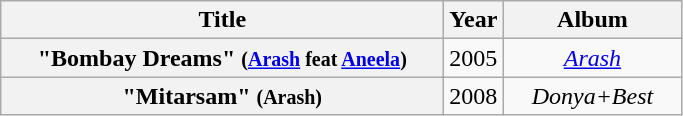<table class="wikitable plainrowheaders" style="text-align:center;">
<tr>
<th scope="col" style="width:18em;">Title</th>
<th scope="col">Year</th>
<th scope="col" style="width:7em;">Album</th>
</tr>
<tr>
<th scope="row">"Bombay Dreams" <small>(<a href='#'>Arash</a> feat <a href='#'>Aneela</a>)</small></th>
<td>2005</td>
<td><em><a href='#'>Arash</a></em></td>
</tr>
<tr>
<th scope="row">"Mitarsam" <small>(Arash)</small></th>
<td>2008</td>
<td><em>Donya+Best</em></td>
</tr>
</table>
